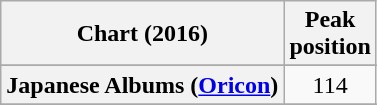<table class="wikitable sortable plainrowheaders" style="text-align:center">
<tr>
<th scope="col">Chart (2016)</th>
<th scope="col">Peak<br> position</th>
</tr>
<tr>
</tr>
<tr>
<th scope="row">Japanese Albums (<a href='#'>Oricon</a>)</th>
<td>114</td>
</tr>
<tr>
</tr>
<tr>
</tr>
</table>
